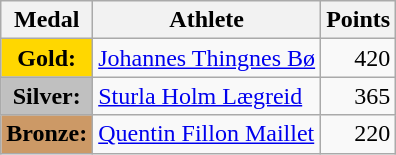<table class="wikitable">
<tr>
<th>Medal</th>
<th>Athlete</th>
<th>Points</th>
</tr>
<tr>
<td style="text-align:center;background-color:gold;"><strong>Gold:</strong></td>
<td> <a href='#'>Johannes Thingnes Bø</a></td>
<td align="right">420</td>
</tr>
<tr>
<td style="text-align:center;background-color:silver;"><strong>Silver:</strong></td>
<td> <a href='#'>Sturla Holm Lægreid</a></td>
<td align="right">365</td>
</tr>
<tr>
<td style="text-align:center;background-color:#CC9966;"><strong>Bronze:</strong></td>
<td> <a href='#'>Quentin Fillon Maillet</a></td>
<td align="right">220</td>
</tr>
</table>
